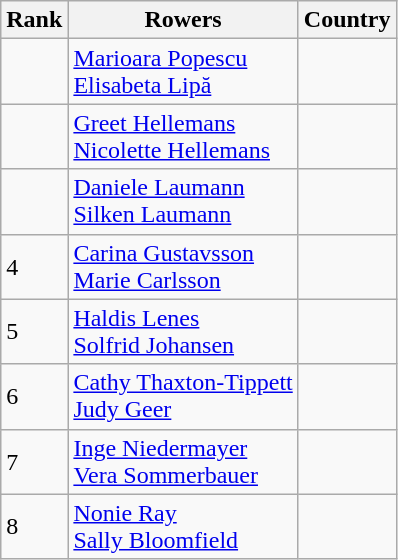<table class="wikitable">
<tr>
<th>Rank</th>
<th>Rowers</th>
<th>Country</th>
</tr>
<tr>
<td></td>
<td><a href='#'>Marioara Popescu</a><br><a href='#'>Elisabeta Lipă</a></td>
<td></td>
</tr>
<tr>
<td></td>
<td><a href='#'>Greet Hellemans</a><br><a href='#'>Nicolette Hellemans</a></td>
<td></td>
</tr>
<tr>
<td></td>
<td><a href='#'>Daniele Laumann</a><br><a href='#'>Silken Laumann</a></td>
<td></td>
</tr>
<tr>
<td>4</td>
<td><a href='#'>Carina Gustavsson</a><br><a href='#'>Marie Carlsson</a></td>
<td></td>
</tr>
<tr>
<td>5</td>
<td><a href='#'>Haldis Lenes</a><br><a href='#'>Solfrid Johansen</a></td>
<td></td>
</tr>
<tr>
<td>6</td>
<td><a href='#'>Cathy Thaxton-Tippett</a><br><a href='#'>Judy Geer</a></td>
<td></td>
</tr>
<tr>
<td>7</td>
<td><a href='#'>Inge Niedermayer</a><br><a href='#'>Vera Sommerbauer</a></td>
<td></td>
</tr>
<tr>
<td>8</td>
<td><a href='#'>Nonie Ray</a><br><a href='#'>Sally Bloomfield</a></td>
<td></td>
</tr>
</table>
